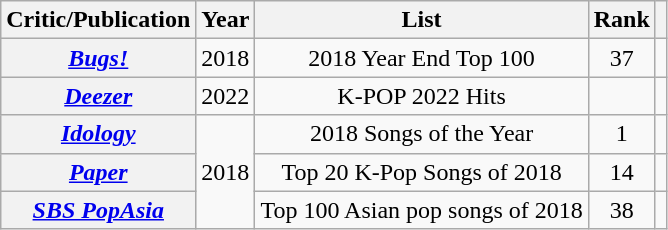<table class="wikitable sortable plainrowheaders">
<tr>
<th scope="col">Critic/Publication</th>
<th scope="col">Year</th>
<th scope="col">List</th>
<th scope="col">Rank</th>
<th scope="col" class="unsortable"></th>
</tr>
<tr>
<th scope="row"><em><a href='#'>Bugs!</a></em></th>
<td align="center">2018</td>
<td align="center">2018 Year End Top 100</td>
<td align="center">37</td>
<td></td>
</tr>
<tr>
<th scope="row"><em><a href='#'>Deezer</a></em></th>
<td align="center">2022</td>
<td align="center">K-POP 2022 Hits</td>
<td></td>
<td align="center"></td>
</tr>
<tr>
<th scope="row"><em><a href='#'>Idology</a></em></th>
<td align="center" rowspan="3">2018</td>
<td align="center">2018 Songs of the Year</td>
<td align="center">1</td>
<td></td>
</tr>
<tr>
<th scope="row"><em><a href='#'>Paper</a></em></th>
<td align="center">Top 20 K-Pop Songs of 2018</td>
<td align="center">14</td>
<td></td>
</tr>
<tr>
<th scope="row"><em><a href='#'>SBS PopAsia</a></em></th>
<td align="center">Top 100 Asian pop songs of 2018</td>
<td align="center">38</td>
<td></td>
</tr>
</table>
